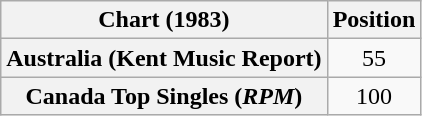<table class="wikitable plainrowheaders" style="text-align:center">
<tr>
<th scope="col">Chart (1983)</th>
<th scope="col">Position</th>
</tr>
<tr>
<th scope="row">Australia (Kent Music Report)</th>
<td>55</td>
</tr>
<tr>
<th scope="row">Canada Top Singles (<em>RPM</em>)</th>
<td>100</td>
</tr>
</table>
